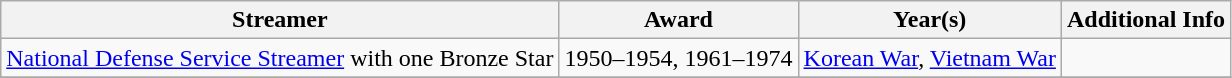<table class=wikitable>
<tr>
<th>Streamer</th>
<th>Award</th>
<th>Year(s)</th>
<th>Additional Info</th>
</tr>
<tr>
<td><a href='#'>National Defense Service Streamer</a> with one Bronze Star</td>
<td>1950–1954, 1961–1974</td>
<td><a href='#'>Korean War</a>, <a href='#'>Vietnam War</a></td>
<td><br></td>
</tr>
<tr>
</tr>
</table>
